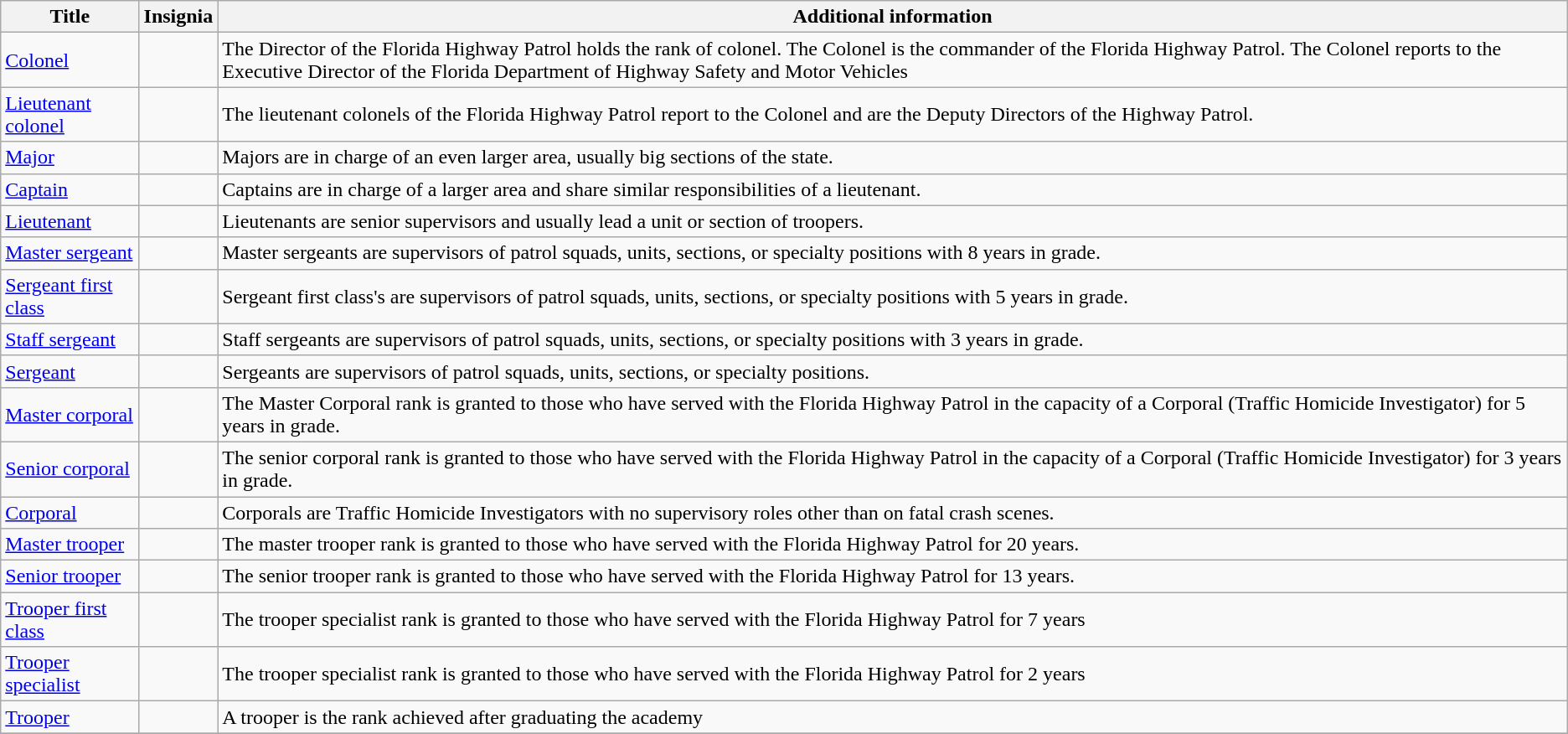<table border="1" cellspacing="2" cellpadding="5" style="border-collapse:collapse;" class="wikitable">
<tr>
<th>Title</th>
<th>Insignia</th>
<th>Additional information</th>
</tr>
<tr>
<td><a href='#'>Colonel</a></td>
<td></td>
<td>The Director of the Florida Highway Patrol holds the rank of colonel. The Colonel is the commander of the Florida Highway Patrol. The Colonel reports to the Executive Director of the Florida Department of Highway Safety and Motor Vehicles</td>
</tr>
<tr>
<td><a href='#'>Lieutenant colonel</a></td>
<td></td>
<td>The lieutenant colonels of the Florida Highway Patrol report to the Colonel and are the Deputy Directors of the Highway Patrol.</td>
</tr>
<tr>
<td><a href='#'>Major</a></td>
<td></td>
<td>Majors are in charge of an even larger area, usually big sections of the state.</td>
</tr>
<tr>
<td><a href='#'>Captain</a></td>
<td></td>
<td>Captains are in charge of a larger area and share similar responsibilities of a lieutenant.</td>
</tr>
<tr>
<td><a href='#'>Lieutenant</a></td>
<td></td>
<td>Lieutenants are senior supervisors and usually lead a unit or section of troopers.</td>
</tr>
<tr>
<td><a href='#'>Master sergeant</a></td>
<td></td>
<td>Master sergeants are supervisors of patrol squads, units, sections, or specialty positions with 8 years in grade.<br></td>
</tr>
<tr>
<td><a href='#'>Sergeant first class</a></td>
<td></td>
<td>Sergeant first class's are supervisors of patrol squads, units, sections, or specialty positions with 5 years in grade.</td>
</tr>
<tr>
<td><a href='#'>Staff sergeant</a></td>
<td></td>
<td>Staff sergeants are supervisors of patrol squads, units, sections, or specialty positions with 3 years in grade.</td>
</tr>
<tr>
<td><a href='#'>Sergeant</a></td>
<td></td>
<td>Sergeants are supervisors of patrol squads, units, sections, or specialty positions.</td>
</tr>
<tr>
<td><a href='#'>Master corporal</a></td>
<td></td>
<td>The Master Corporal rank is granted to those who have served with the Florida Highway Patrol in the capacity of a Corporal (Traffic Homicide Investigator) for 5 years in grade.</td>
</tr>
<tr>
<td><a href='#'>Senior corporal</a></td>
<td></td>
<td>The senior corporal rank is granted to those who have served with the Florida Highway Patrol in the capacity of a Corporal (Traffic Homicide Investigator) for 3 years in grade.</td>
</tr>
<tr>
<td><a href='#'>Corporal</a></td>
<td></td>
<td>Corporals are Traffic Homicide Investigators with no supervisory roles other than on fatal crash scenes.</td>
</tr>
<tr>
<td><a href='#'>Master trooper</a></td>
<td></td>
<td>The master trooper rank is granted to those who have served with the Florida Highway Patrol for 20 years.</td>
</tr>
<tr>
<td><a href='#'>Senior trooper</a></td>
<td></td>
<td>The senior trooper rank is granted to those who have served with the Florida Highway Patrol for 13 years.</td>
</tr>
<tr>
<td><a href='#'>Trooper first class</a></td>
<td></td>
<td>The trooper specialist rank is granted to those who have served with the Florida Highway Patrol for 7 years</td>
</tr>
<tr>
<td><a href='#'>Trooper specialist</a></td>
<td></td>
<td>The trooper specialist rank is granted to those who have served with the Florida Highway Patrol for 2 years</td>
</tr>
<tr>
<td><a href='#'>Trooper</a></td>
<td></td>
<td>A trooper is the rank achieved after graduating the academy</td>
</tr>
<tr>
</tr>
</table>
